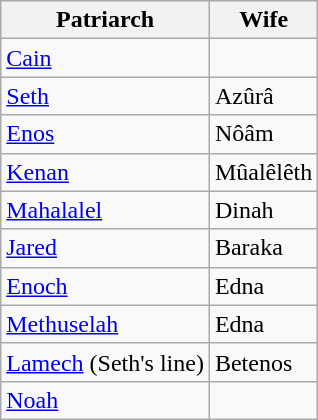<table class="wikitable">
<tr>
<th>Patriarch</th>
<th>Wife</th>
</tr>
<tr>
<td><a href='#'>Cain</a></td>
<td></td>
</tr>
<tr>
<td><a href='#'>Seth</a></td>
<td>Azûrâ</td>
</tr>
<tr>
<td><a href='#'>Enos</a></td>
<td>Nôâm</td>
</tr>
<tr>
<td><a href='#'>Kenan</a></td>
<td>Mûalêlêth</td>
</tr>
<tr>
<td><a href='#'>Mahalalel</a></td>
<td>Dinah</td>
</tr>
<tr>
<td><a href='#'>Jared</a></td>
<td>Baraka</td>
</tr>
<tr>
<td><a href='#'>Enoch</a></td>
<td>Edna</td>
</tr>
<tr>
<td><a href='#'>Methuselah</a></td>
<td>Edna</td>
</tr>
<tr>
<td><a href='#'>Lamech</a> (Seth's line)</td>
<td>Betenos</td>
</tr>
<tr>
<td><a href='#'>Noah</a></td>
<td></td>
</tr>
</table>
